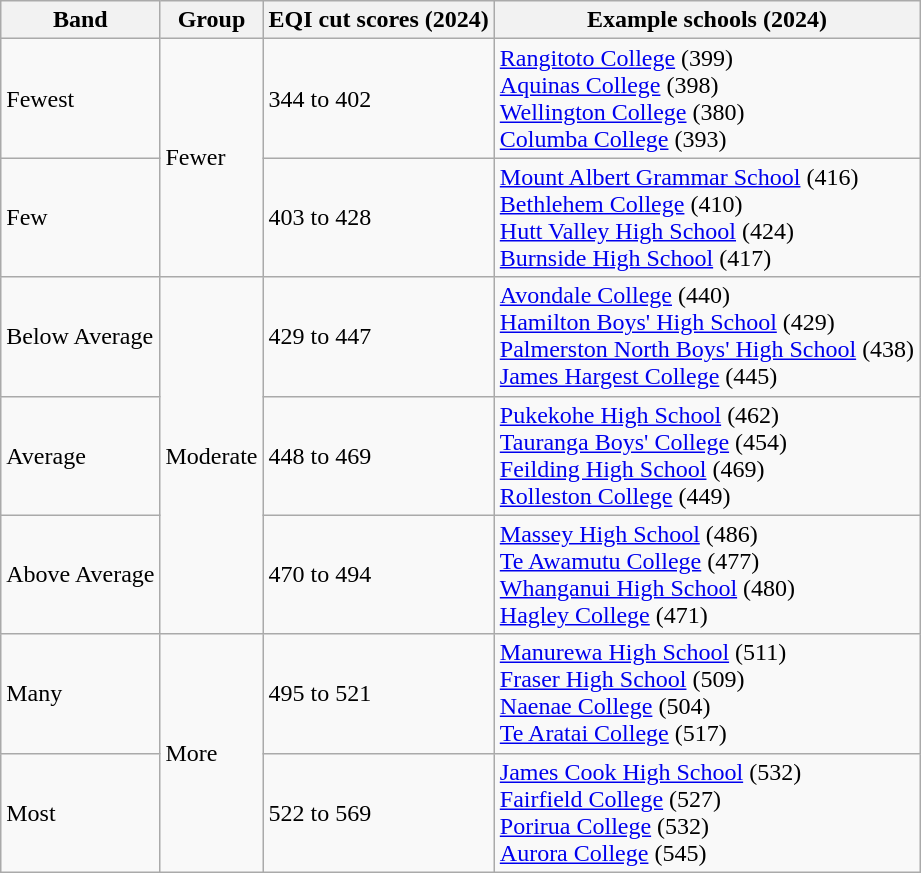<table class="wikitable">
<tr>
<th>Band</th>
<th>Group</th>
<th>EQI cut scores (2024)</th>
<th>Example schools (2024)</th>
</tr>
<tr>
<td>Fewest</td>
<td rowspan="2">Fewer</td>
<td>344 to 402</td>
<td><a href='#'>Rangitoto College</a> (399) <br> <a href='#'>Aquinas College</a> (398) <br> <a href='#'>Wellington College</a> (380) <br> <a href='#'>Columba College</a> (393)</td>
</tr>
<tr>
<td>Few</td>
<td>403 to 428</td>
<td><a href='#'>Mount Albert Grammar School</a> (416) <br> <a href='#'>Bethlehem College</a> (410) <br> <a href='#'>Hutt Valley High School</a> (424) <br> <a href='#'>Burnside High School</a> (417)</td>
</tr>
<tr>
<td>Below Average</td>
<td rowspan="3">Moderate</td>
<td>429 to 447</td>
<td><a href='#'>Avondale College</a> (440) <br> <a href='#'>Hamilton Boys' High School</a> (429) <br> <a href='#'>Palmerston North Boys' High School</a> (438) <br> <a href='#'>James Hargest College</a> (445)</td>
</tr>
<tr>
<td>Average</td>
<td>448 to 469</td>
<td><a href='#'>Pukekohe High School</a> (462) <br> <a href='#'>Tauranga Boys' College</a> (454) <br> <a href='#'>Feilding High School</a> (469) <br> <a href='#'>Rolleston College</a> (449)</td>
</tr>
<tr>
<td>Above Average</td>
<td>470 to 494</td>
<td><a href='#'>Massey High School</a> (486) <br> <a href='#'>Te Awamutu College</a> (477) <br> <a href='#'>Whanganui High School</a> (480) <br> <a href='#'>Hagley College</a> (471)</td>
</tr>
<tr>
<td>Many</td>
<td rowspan="2">More</td>
<td>495 to 521</td>
<td><a href='#'>Manurewa High School</a> (511) <br> <a href='#'>Fraser High School</a> (509) <br> <a href='#'>Naenae College</a> (504) <br>  <a href='#'>Te Aratai College</a> (517)</td>
</tr>
<tr>
<td>Most</td>
<td>522 to 569</td>
<td><a href='#'>James Cook High School</a> (532) <br> <a href='#'>Fairfield College</a> (527) <br> <a href='#'>Porirua College</a> (532) <br> <a href='#'>Aurora College</a> (545)</td>
</tr>
</table>
